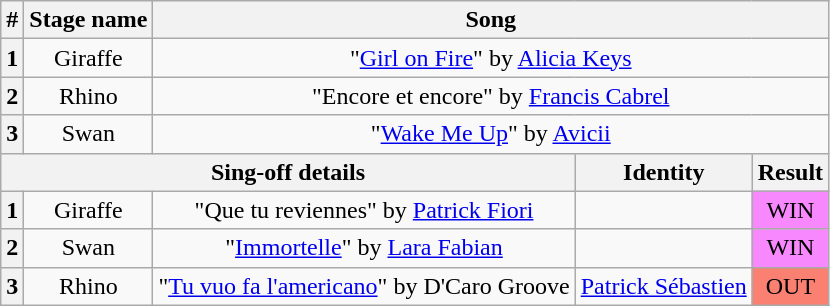<table class="wikitable plainrowheaders" style="text-align: center;">
<tr>
<th>#</th>
<th>Stage name</th>
<th colspan="3">Song</th>
</tr>
<tr>
<th>1</th>
<td>Giraffe</td>
<td colspan="3">"<a href='#'>Girl on Fire</a>" by <a href='#'>Alicia Keys</a></td>
</tr>
<tr>
<th>2</th>
<td>Rhino</td>
<td colspan="3">"Encore et encore" by <a href='#'>Francis Cabrel</a></td>
</tr>
<tr>
<th>3</th>
<td>Swan</td>
<td colspan="3">"<a href='#'>Wake Me Up</a>" by <a href='#'>Avicii</a></td>
</tr>
<tr>
<th colspan="3">Sing-off details</th>
<th>Identity</th>
<th>Result</th>
</tr>
<tr>
<th>1</th>
<td>Giraffe</td>
<td>"Que tu reviennes" by <a href='#'>Patrick Fiori</a></td>
<td></td>
<td bgcolor="#F888FD">WIN</td>
</tr>
<tr>
<th>2</th>
<td>Swan</td>
<td>"<a href='#'>Immortelle</a>" by <a href='#'>Lara Fabian</a></td>
<td></td>
<td bgcolor="#F888FD">WIN</td>
</tr>
<tr>
<th>3</th>
<td>Rhino</td>
<td>"<a href='#'>Tu vuo fa l'americano</a>" by D'Caro Groove</td>
<td><a href='#'>Patrick Sébastien</a></td>
<td bgcolor="salmon">OUT</td>
</tr>
</table>
